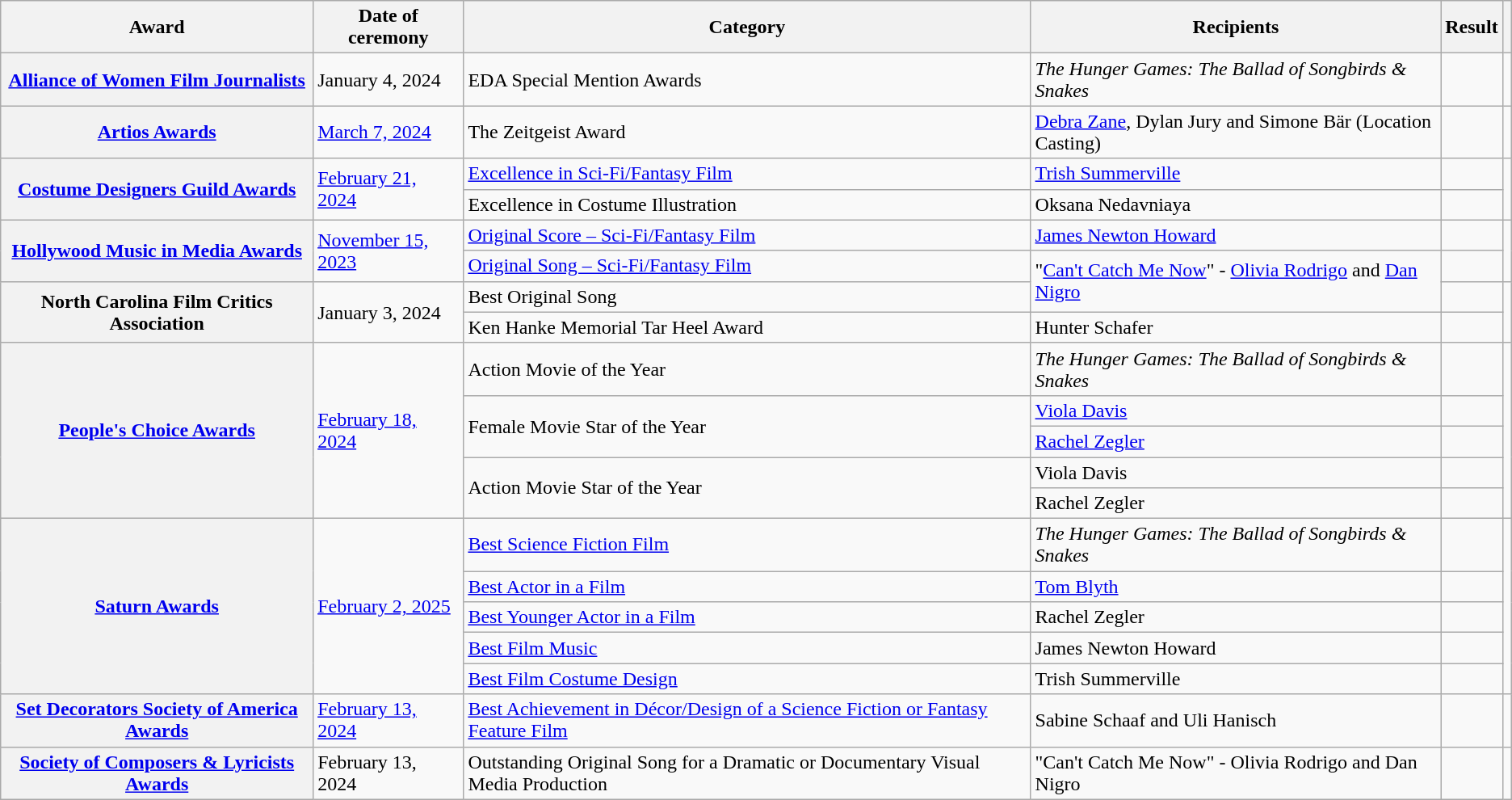<table class="wikitable plainrowheaders sortable">
<tr>
<th scope="col">Award</th>
<th scope="col">Date of ceremony</th>
<th scope="col">Category</th>
<th scope="col">Recipients</th>
<th scope="col">Result</th>
<th scope="col" class="unsortable"></th>
</tr>
<tr>
<th scope="row"><a href='#'>Alliance of Women Film Journalists</a></th>
<td>January 4, 2024</td>
<td>EDA Special Mention Awards</td>
<td><em>The Hunger Games: The Ballad of Songbirds & Snakes</em></td>
<td></td>
<td style="text-align:center;"></td>
</tr>
<tr>
<th scope="row"><a href='#'>Artios Awards</a></th>
<td><a href='#'>March 7, 2024</a></td>
<td>The Zeitgeist Award</td>
<td><a href='#'>Debra Zane</a>, Dylan Jury and Simone Bär (Location Casting)</td>
<td></td>
<td style="text-align:center;"></td>
</tr>
<tr>
<th rowspan="2" scope="row"><a href='#'>Costume Designers Guild Awards</a></th>
<td rowspan="2"><a href='#'>February 21, 2024</a></td>
<td><a href='#'>Excellence in Sci-Fi/Fantasy Film</a></td>
<td><a href='#'>Trish Summerville</a></td>
<td></td>
<td rowspan="2" style="text-align:center;"></td>
</tr>
<tr>
<td>Excellence in Costume Illustration</td>
<td>Oksana Nedavniaya</td>
<td></td>
</tr>
<tr>
<th rowspan="2" scope="row"><a href='#'>Hollywood Music in Media Awards</a></th>
<td rowspan="2"><a href='#'>November 15, 2023</a></td>
<td><a href='#'>Original Score – Sci-Fi/Fantasy Film</a></td>
<td><a href='#'>James Newton Howard</a></td>
<td></td>
<td rowspan="2" style="text-align:center;"></td>
</tr>
<tr>
<td><a href='#'>Original Song – Sci-Fi/Fantasy Film</a></td>
<td rowspan="2">"<a href='#'>Can't Catch Me Now</a>" - <a href='#'>Olivia Rodrigo</a> and <a href='#'>Dan Nigro</a></td>
<td></td>
</tr>
<tr>
<th rowspan="2" scope="row">North Carolina Film Critics Association</th>
<td rowspan="2">January 3, 2024</td>
<td>Best Original Song</td>
<td></td>
<td rowspan="2" style="text-align:center;"></td>
</tr>
<tr>
<td>Ken Hanke Memorial Tar Heel Award</td>
<td>Hunter Schafer</td>
<td></td>
</tr>
<tr>
<th rowspan="5" scope="row"><a href='#'>People's Choice Awards</a></th>
<td rowspan="5"><a href='#'>February 18, 2024</a></td>
<td>Action Movie of the Year</td>
<td><em>The Hunger Games: The Ballad of Songbirds & Snakes</em></td>
<td></td>
<td rowspan="5" style="text-align:center;"></td>
</tr>
<tr>
<td rowspan="2">Female Movie Star of the Year</td>
<td><a href='#'>Viola Davis</a></td>
<td></td>
</tr>
<tr>
<td><a href='#'>Rachel Zegler</a></td>
<td></td>
</tr>
<tr>
<td rowspan="2">Action Movie Star of the Year</td>
<td>Viola Davis</td>
<td></td>
</tr>
<tr>
<td>Rachel Zegler</td>
<td></td>
</tr>
<tr>
<th rowspan="5" scope="row"><a href='#'>Saturn Awards</a></th>
<td rowspan="5"><a href='#'>February 2, 2025</a></td>
<td><a href='#'>Best Science Fiction Film</a></td>
<td><em>The Hunger Games: The Ballad of Songbirds & Snakes</em></td>
<td></td>
<td rowspan="5" style="text-align:center;"></td>
</tr>
<tr>
<td><a href='#'>Best Actor in a Film</a></td>
<td><a href='#'>Tom Blyth</a></td>
<td></td>
</tr>
<tr>
<td><a href='#'>Best Younger Actor in a Film</a></td>
<td>Rachel Zegler</td>
<td></td>
</tr>
<tr>
<td><a href='#'>Best Film Music</a></td>
<td>James Newton Howard</td>
<td></td>
</tr>
<tr>
<td><a href='#'>Best Film Costume Design</a></td>
<td>Trish Summerville</td>
<td></td>
</tr>
<tr>
<th scope="row"><a href='#'>Set Decorators Society of America Awards</a></th>
<td><a href='#'>February 13, 2024</a></td>
<td><a href='#'>Best Achievement in Décor/Design of a Science Fiction or Fantasy Feature Film</a></td>
<td>Sabine Schaaf and Uli Hanisch</td>
<td></td>
<td style="text-align:center;"></td>
</tr>
<tr>
<th scope="row"><a href='#'>Society of Composers & Lyricists Awards</a></th>
<td>February 13, 2024</td>
<td>Outstanding Original Song for a Dramatic or Documentary Visual Media Production</td>
<td>"Can't Catch Me Now" - Olivia Rodrigo and Dan Nigro</td>
<td></td>
<td style="text-align:center;"></td>
</tr>
</table>
